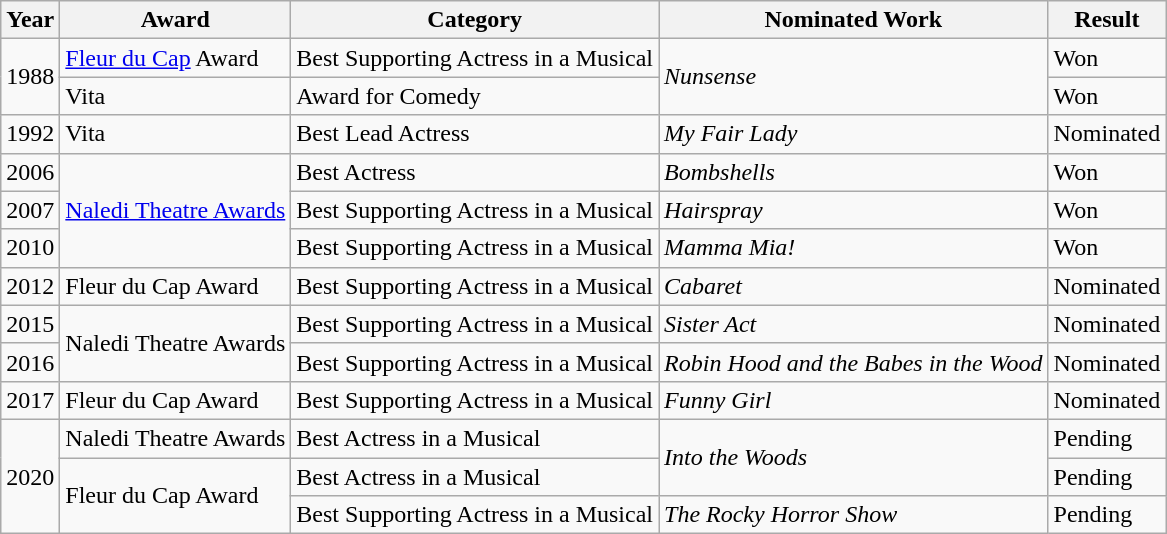<table class="wikitable">
<tr>
<th>Year</th>
<th>Award</th>
<th>Category</th>
<th>Nominated Work</th>
<th>Result</th>
</tr>
<tr>
<td rowspan="2">1988</td>
<td><a href='#'>Fleur du Cap</a> Award</td>
<td>Best Supporting Actress in a Musical</td>
<td rowspan="2"><em>Nunsense</em></td>
<td>Won</td>
</tr>
<tr>
<td>Vita</td>
<td>Award for Comedy</td>
<td>Won</td>
</tr>
<tr>
<td>1992</td>
<td>Vita</td>
<td>Best Lead Actress</td>
<td><em>My Fair Lady</em></td>
<td>Nominated</td>
</tr>
<tr>
<td>2006</td>
<td rowspan="3"><a href='#'>Naledi Theatre Awards</a></td>
<td>Best Actress</td>
<td><em>Bombshells</em></td>
<td>Won</td>
</tr>
<tr>
<td>2007</td>
<td>Best Supporting Actress in a Musical</td>
<td><em>Hairspray</em></td>
<td>Won</td>
</tr>
<tr>
<td>2010</td>
<td>Best Supporting Actress in a Musical</td>
<td><em>Mamma Mia!</em></td>
<td>Won</td>
</tr>
<tr>
<td>2012</td>
<td>Fleur du Cap Award</td>
<td>Best Supporting Actress in a Musical</td>
<td><em>Cabaret</em></td>
<td>Nominated</td>
</tr>
<tr>
<td>2015</td>
<td rowspan="2">Naledi Theatre Awards</td>
<td>Best Supporting Actress in a Musical</td>
<td><em>Sister Act</em></td>
<td>Nominated</td>
</tr>
<tr>
<td>2016</td>
<td>Best Supporting Actress in a Musical</td>
<td><em>Robin Hood and the Babes in the Wood</em></td>
<td>Nominated</td>
</tr>
<tr>
<td>2017</td>
<td>Fleur du Cap Award</td>
<td>Best Supporting Actress in a Musical</td>
<td><em>Funny Girl</em></td>
<td>Nominated</td>
</tr>
<tr>
<td rowspan="3">2020</td>
<td>Naledi Theatre Awards</td>
<td>Best Actress in a Musical</td>
<td rowspan="2"><em>Into the Woods</em></td>
<td>Pending</td>
</tr>
<tr>
<td rowspan="2">Fleur du Cap Award</td>
<td>Best Actress in a Musical</td>
<td>Pending</td>
</tr>
<tr>
<td>Best Supporting Actress in a Musical</td>
<td><em>The Rocky Horror Show</em></td>
<td>Pending</td>
</tr>
</table>
